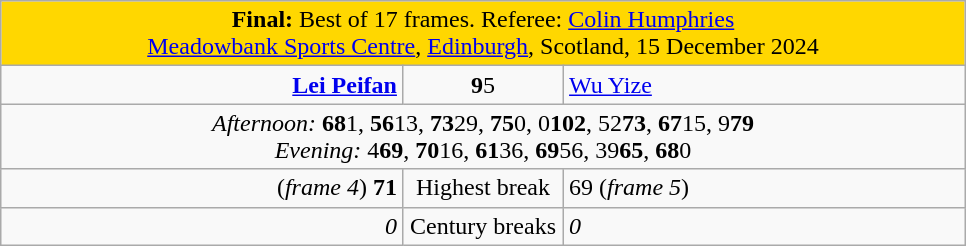<table class="wikitable" style="margin: 1em auto 1em auto;">
<tr>
<td colspan = "3" align="center" bgcolor="#ffd700"><strong>Final:</strong> Best of 17 frames. Referee: <a href='#'>Colin Humphries</a><br><a href='#'>Meadowbank Sports Centre</a>, <a href='#'>Edinburgh</a>, Scotland, 15 December 2024</td>
</tr>
<tr>
<td width="260" align="right"><strong><a href='#'>Lei Peifan</a></strong><br></td>
<td width="100" align="center"><strong>9</strong>5</td>
<td width="260"><a href='#'>Wu Yize</a> <br></td>
</tr>
<tr>
<td colspan="3" align="center"><em>Afternoon:</em> <strong>68</strong>1, <strong>56</strong>13, <strong>73</strong>29, <strong>75</strong>0, 0<strong>102</strong>, 52<strong>73</strong>, <strong>67</strong>15, 9<strong>79</strong><br><em>Evening:</em> 4<strong>69</strong>, <strong>70</strong>16, <strong>61</strong>36, <strong>69</strong>56, 39<strong>65</strong>, <strong>68</strong>0</td>
</tr>
<tr>
<td align="right">(<em>frame 4</em>) <strong>71</strong></td>
<td align="center">Highest break</td>
<td>69 (<em>frame 5</em>)</td>
</tr>
<tr>
<td align="right"><em>0</em></td>
<td align="center">Century breaks</td>
<td><em>0</em></td>
</tr>
</table>
